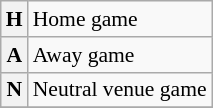<table class="wikitable plainrowheaders" style="font-size:90%;">
<tr>
<th scope=row><strong>H</strong></th>
<td>Home game</td>
</tr>
<tr>
<th scope=row><strong>A</strong></th>
<td>Away game</td>
</tr>
<tr>
<th scope=row><strong>N</strong></th>
<td>Neutral venue game</td>
</tr>
<tr>
</tr>
</table>
